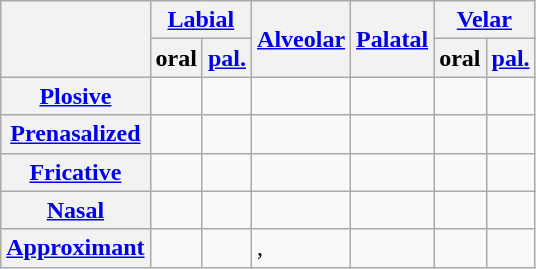<table class="wikitable">
<tr>
<th rowspan=2></th>
<th colspan=2><a href='#'>Labial</a></th>
<th rowspan=2><a href='#'>Alveolar</a></th>
<th rowspan=2><a href='#'>Palatal</a></th>
<th colspan=2><a href='#'>Velar</a></th>
</tr>
<tr>
<th>oral</th>
<th><a href='#'>pal.</a></th>
<th>oral</th>
<th><a href='#'>pal.</a></th>
</tr>
<tr>
<th><a href='#'>Plosive</a></th>
<td></td>
<td></td>
<td></td>
<td></td>
<td></td>
<td></td>
</tr>
<tr>
<th><a href='#'>Prenasalized</a></th>
<td></td>
<td></td>
<td></td>
<td></td>
<td></td>
<td></td>
</tr>
<tr>
<th><a href='#'>Fricative</a></th>
<td></td>
<td></td>
<td></td>
<td></td>
<td></td>
<td></td>
</tr>
<tr>
<th><a href='#'>Nasal</a></th>
<td></td>
<td></td>
<td></td>
<td></td>
<td></td>
<td></td>
</tr>
<tr>
<th><a href='#'>Approximant</a></th>
<td></td>
<td></td>
<td>, </td>
<td></td>
<td></td>
<td></td>
</tr>
</table>
